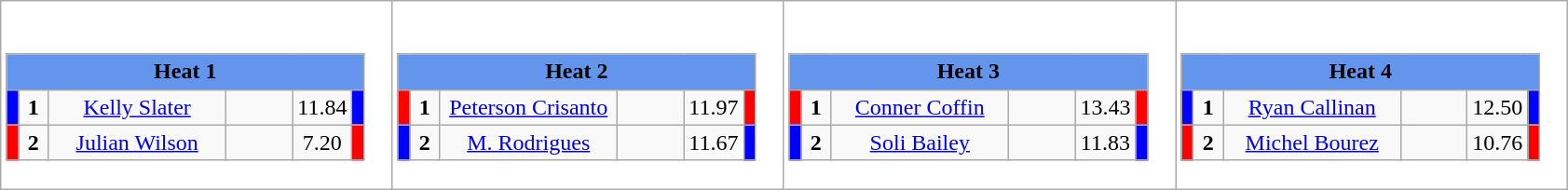<table class="wikitable" style="background:#fff;">
<tr>
<td><div><br><table class="wikitable">
<tr>
<td colspan="6"  style="text-align:center; background:#6495ed;"><strong>Heat 1</strong></td>
</tr>
<tr>
<td style="width:01px; background: #00f;"></td>
<td style="width:14px; text-align:center;"><strong>1</strong></td>
<td style="width:120px; text-align:center;"><a href='#'>Kelly Slater</a></td>
<td style="width:40px; text-align:center;"></td>
<td style="width:20px; text-align:center;">11.84</td>
<td style="width:01px; background: #00f;"></td>
</tr>
<tr>
<td style="width:01px; background: #f00;"></td>
<td style="width:14px; text-align:center;"><strong>2</strong></td>
<td style="width:120px; text-align:center;"><a href='#'>Julian Wilson</a></td>
<td style="width:40px; text-align:center;"></td>
<td style="width:20px; text-align:center;">7.20</td>
<td style="width:01px; background: #f00;"></td>
</tr>
</table>
</div></td>
<td><div><br><table class="wikitable">
<tr>
<td colspan="6"  style="text-align:center; background:#6495ed;"><strong>Heat 2</strong></td>
</tr>
<tr>
<td style="width:01px; background: #f00;"></td>
<td style="width:14px; text-align:center;"><strong>1</strong></td>
<td style="width:120px; text-align:center;"><a href='#'>Peterson Crisanto</a></td>
<td style="width:40px; text-align:center;"></td>
<td style="width:20px; text-align:center;">11.97</td>
<td style="width:01px; background: #f00;"></td>
</tr>
<tr>
<td style="width:01px; background: #00f;"></td>
<td style="width:14px; text-align:center;"><strong>2</strong></td>
<td style="width:120px; text-align:center;"><a href='#'>M. Rodrigues</a></td>
<td style="width:40px; text-align:center;"></td>
<td style="width:20px; text-align:center;">11.67</td>
<td style="width:01px; background: #00f;"></td>
</tr>
</table>
</div></td>
<td><div><br><table class="wikitable">
<tr>
<td colspan="6"  style="text-align:center; background:#6495ed;"><strong>Heat 3</strong></td>
</tr>
<tr>
<td style="width:01px; background: #f00;"></td>
<td style="width:14px; text-align:center;"><strong>1</strong></td>
<td style="width:120px; text-align:center;"><a href='#'>Conner Coffin</a></td>
<td style="width:40px; text-align:center;"></td>
<td style="width:20px; text-align:center;">13.43</td>
<td style="width:01px; background: #f00;"></td>
</tr>
<tr>
<td style="width:01px; background: #00f;"></td>
<td style="width:14px; text-align:center;"><strong>2</strong></td>
<td style="width:120px; text-align:center;"><a href='#'>Soli Bailey</a></td>
<td style="width:40px; text-align:center;"></td>
<td style="width:20px; text-align:center;">11.83</td>
<td style="width:01px; background: #00f;"></td>
</tr>
</table>
</div></td>
<td><div><br><table class="wikitable">
<tr>
<td colspan="6"  style="text-align:center; background:#6495ed;"><strong>Heat 4</strong></td>
</tr>
<tr>
<td style="width:01px; background: #00f;"></td>
<td style="width:14px; text-align:center;"><strong>1</strong></td>
<td style="width:120px; text-align:center;"><a href='#'>Ryan Callinan</a></td>
<td style="width:40px; text-align:center;"></td>
<td style="width:20px; text-align:center;">12.50</td>
<td style="width:01px; background: #00f;"></td>
</tr>
<tr>
<td style="width:01px; background: #f00;"></td>
<td style="width:14px; text-align:center;"><strong>2</strong></td>
<td style="width:120px; text-align:center;"><a href='#'>Michel Bourez</a></td>
<td style="width:40px; text-align:center;"></td>
<td style="width:20px; text-align:center;">10.76</td>
<td style="width:01px; background: #f00;"></td>
</tr>
</table>
</div></td>
</tr>
</table>
